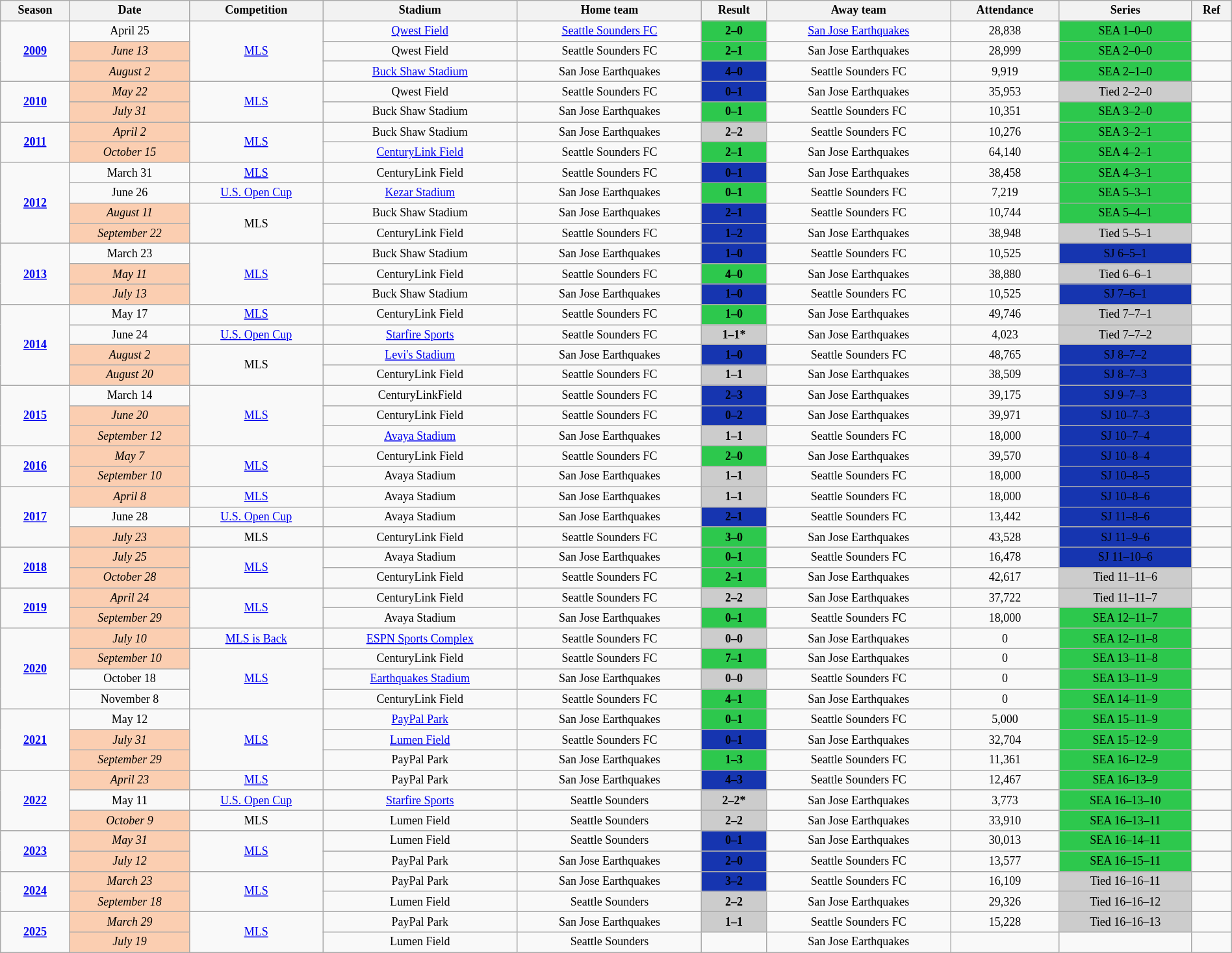<table class="wikitable" style="text-align: center; width: 100%; font-size: 12px">
<tr>
<th>Season</th>
<th>Date</th>
<th>Competition</th>
<th>Stadium</th>
<th>Home team</th>
<th>Result</th>
<th>Away team</th>
<th>Attendance</th>
<th>Series</th>
<th>Ref</th>
</tr>
<tr>
<td rowspan="3"><strong><a href='#'>2009</a></strong></td>
<td>April 25</td>
<td rowspan="3"><a href='#'>MLS</a></td>
<td><a href='#'>Qwest Field</a></td>
<td><a href='#'>Seattle Sounders FC</a></td>
<td style="background:#2dc84d;"><span><strong>2–0</strong></span></td>
<td><a href='#'>San Jose Earthquakes</a></td>
<td>28,838</td>
<td style="background:#2dc84d;"><span> SEA 1–0–0</span></td>
<td></td>
</tr>
<tr>
<td bgcolor="#FBCEB1"><em>June 13</em></td>
<td>Qwest Field</td>
<td>Seattle Sounders FC</td>
<td style="background:#2dc84d;"><span><strong>2–1</strong></span></td>
<td>San Jose Earthquakes</td>
<td>28,999</td>
<td style="background:#2dc84d;"><span> SEA 2–0–0</span></td>
<td></td>
</tr>
<tr>
<td bgcolor="#FBCEB1"><em>August 2</em></td>
<td><a href='#'>Buck Shaw Stadium</a></td>
<td>San Jose Earthquakes</td>
<td style="background:#1635B0;"><span><strong>4–0</strong></span></td>
<td>Seattle Sounders FC</td>
<td>9,919</td>
<td style="background:#2dc84d;"><span> SEA 2–1–0</span></td>
<td></td>
</tr>
<tr>
<td rowspan="2"><strong><a href='#'>2010</a></strong></td>
<td bgcolor="#FBCEB1"><em>May 22</em></td>
<td rowspan="2"><a href='#'>MLS</a></td>
<td>Qwest Field</td>
<td>Seattle Sounders FC</td>
<td style="background:#1635B0;"><span><strong>0–1</strong></span></td>
<td>San Jose Earthquakes</td>
<td>35,953</td>
<td style="background:#CCCCCC;"><span> Tied 2–2–0</span></td>
<td></td>
</tr>
<tr>
<td bgcolor="#FBCEB1"><em>July 31</em></td>
<td>Buck Shaw Stadium</td>
<td>San Jose Earthquakes</td>
<td style="background:#2dc84d;"><span><strong>0–1</strong></span></td>
<td>Seattle Sounders FC</td>
<td>10,351</td>
<td style="background:#2dc84d;"><span> SEA 3–2–0</span></td>
<td></td>
</tr>
<tr>
<td rowspan="2"><strong><a href='#'>2011</a></strong></td>
<td bgcolor="#FBCEB1"><em>April 2</em></td>
<td rowspan="2"><a href='#'>MLS</a></td>
<td>Buck Shaw Stadium</td>
<td>San Jose Earthquakes</td>
<td style="background:#CCCCCC;"><span><strong>2–2</strong></span></td>
<td>Seattle Sounders FC</td>
<td>10,276</td>
<td style="background:#2dc84d;"><span> SEA 3–2–1</span></td>
<td></td>
</tr>
<tr>
<td bgcolor="#FBCEB1"><em>October 15</em></td>
<td><a href='#'>CenturyLink Field</a></td>
<td>Seattle Sounders FC</td>
<td style="background:#2dc84d;"><span><strong>2–1</strong></span></td>
<td>San Jose Earthquakes</td>
<td>64,140</td>
<td style="background:#2dc84d;"><span> SEA 4–2–1</span></td>
<td></td>
</tr>
<tr>
<td rowspan="4"><strong><a href='#'>2012</a></strong></td>
<td>March 31</td>
<td><a href='#'>MLS</a></td>
<td>CenturyLink Field</td>
<td>Seattle Sounders FC</td>
<td style="background:#1635B0;"><span><strong>0–1</strong></span></td>
<td>San Jose Earthquakes</td>
<td>38,458</td>
<td style="background:#2dc84d;"><span> SEA 4–3–1</span></td>
<td></td>
</tr>
<tr>
<td>June 26</td>
<td><a href='#'>U.S. Open Cup</a></td>
<td><a href='#'>Kezar Stadium</a></td>
<td>San Jose Earthquakes</td>
<td style="background:#2dc84d;"><span><strong>0–1</strong></span></td>
<td>Seattle Sounders FC</td>
<td>7,219</td>
<td style="background:#2dc84d;"><span> SEA 5–3–1</span></td>
<td></td>
</tr>
<tr>
<td bgcolor="#FBCEB1"><em>August 11</em></td>
<td rowspan="2">MLS</td>
<td>Buck Shaw Stadium</td>
<td>San Jose Earthquakes</td>
<td style="background:#1635B0;"><span><strong>2–1</strong></span></td>
<td>Seattle Sounders FC</td>
<td>10,744</td>
<td style="background:#2dc84d;"><span> SEA 5–4–1</span></td>
<td></td>
</tr>
<tr>
<td bgcolor="#FBCEB1"><em>September 22</em></td>
<td>CenturyLink Field</td>
<td>Seattle Sounders FC</td>
<td style="background:#1635B0;"><span><strong>1–2</strong></span></td>
<td>San Jose Earthquakes</td>
<td>38,948</td>
<td style="background:#CCCCCC;"><span> Tied 5–5–1</span></td>
<td></td>
</tr>
<tr>
<td rowspan="3"><strong><a href='#'>2013</a></strong></td>
<td>March 23</td>
<td rowspan="3"><a href='#'>MLS</a></td>
<td>Buck Shaw Stadium</td>
<td>San Jose Earthquakes</td>
<td style="background:#1635B0;"><span><strong>1–0</strong></span></td>
<td>Seattle Sounders FC</td>
<td>10,525</td>
<td style="background:#1635B0;"><span> SJ 6–5–1</span></td>
<td></td>
</tr>
<tr>
<td bgcolor="#FBCEB1"><em>May 11</em></td>
<td>CenturyLink Field</td>
<td>Seattle Sounders FC</td>
<td style="background:#2dc84d;"><span><strong>4–0</strong></span></td>
<td>San Jose Earthquakes</td>
<td>38,880</td>
<td style="background:#CCCCCC;"><span> Tied 6–6–1</span></td>
<td></td>
</tr>
<tr>
<td bgcolor="#FBCEB1"><em>July 13</em></td>
<td>Buck Shaw Stadium</td>
<td>San Jose Earthquakes</td>
<td style="background:#1635B0;"><span><strong>1–0</strong></span></td>
<td>Seattle Sounders FC</td>
<td>10,525</td>
<td style="background:#1635B0;"><span> SJ 7–6–1</span></td>
<td></td>
</tr>
<tr>
<td rowspan="4"><strong><a href='#'>2014</a></strong></td>
<td>May 17</td>
<td><a href='#'>MLS</a></td>
<td>CenturyLink Field</td>
<td>Seattle Sounders FC</td>
<td style="background:#2dc84d;"><span><strong>1–0</strong></span></td>
<td>San Jose Earthquakes</td>
<td>49,746</td>
<td style="background:#CCCCCC;"><span> Tied 7–7–1</span></td>
<td></td>
</tr>
<tr>
<td>June 24</td>
<td><a href='#'>U.S. Open Cup</a></td>
<td><a href='#'>Starfire Sports</a></td>
<td>Seattle Sounders FC</td>
<td style="background:#CCCCCC;"><span><strong>1–1*</strong></span></td>
<td>San Jose Earthquakes</td>
<td>4,023</td>
<td style="background:#CCCCCC;"><span> Tied 7–7–2</span></td>
<td></td>
</tr>
<tr>
<td bgcolor="#FBCEB1"><em>August 2</em></td>
<td rowspan="2">MLS</td>
<td><a href='#'>Levi's Stadium</a></td>
<td>San Jose Earthquakes</td>
<td style="background:#1635B0;"><span><strong>1–0</strong></span></td>
<td>Seattle Sounders FC</td>
<td>48,765</td>
<td style="background:#1635B0;"><span> SJ 8–7–2</span></td>
<td></td>
</tr>
<tr>
<td bgcolor="#FBCEB1"><em>August 20</em></td>
<td>CenturyLink Field</td>
<td>Seattle Sounders FC</td>
<td style="background:#CCCCCC;"><span><strong>1–1</strong></span></td>
<td>San Jose Earthquakes</td>
<td>38,509</td>
<td style="background:#1635B0;"><span> SJ 8–7–3</span></td>
<td></td>
</tr>
<tr>
<td rowspan="3"><strong><a href='#'>2015</a></strong></td>
<td>March 14</td>
<td rowspan="3"><a href='#'>MLS</a></td>
<td>CenturyLinkField</td>
<td>Seattle Sounders FC</td>
<td style="background:#1635B0;"><span><strong>2–3</strong></span></td>
<td>San Jose Earthquakes</td>
<td>39,175</td>
<td style="background:#1635B0;"><span> SJ 9–7–3</span></td>
<td></td>
</tr>
<tr>
<td bgcolor="#FBCEB1"><em>June 20</em></td>
<td>CenturyLink Field</td>
<td>Seattle Sounders FC</td>
<td style="background:#1635B0;"><span><strong>0–2</strong></span></td>
<td>San Jose Earthquakes</td>
<td>39,971</td>
<td style="background:#1635B0;"><span> SJ 10–7–3</span></td>
<td></td>
</tr>
<tr>
<td bgcolor="#FBCEB1"><em>September 12</em></td>
<td><a href='#'>Avaya Stadium</a></td>
<td>San Jose Earthquakes</td>
<td style="background:#CCCCCC;"><span><strong>1–1</strong></span></td>
<td>Seattle Sounders FC</td>
<td>18,000</td>
<td style="background:#1635B0;"><span> SJ 10–7–4</span></td>
<td></td>
</tr>
<tr>
<td rowspan="2"><strong><a href='#'>2016</a></strong></td>
<td bgcolor="#FBCEB1"><em>May 7</em></td>
<td rowspan="2"><a href='#'>MLS</a></td>
<td>CenturyLink Field</td>
<td>Seattle Sounders FC</td>
<td style="background:#2dc84d;"><span><strong>2–0</strong></span></td>
<td>San Jose Earthquakes</td>
<td>39,570</td>
<td style="background:#1635B0;"><span> SJ 10–8–4</span></td>
<td></td>
</tr>
<tr>
<td bgcolor="#FBCEB1"><em>September 10</em></td>
<td>Avaya Stadium</td>
<td>San Jose Earthquakes</td>
<td style="background:#CCCCCC;"><span><strong>1–1</strong></span></td>
<td>Seattle Sounders FC</td>
<td>18,000</td>
<td style="background:#1635B0;"><span> SJ 10–8–5</span></td>
<td></td>
</tr>
<tr>
<td rowspan="3"><strong><a href='#'>2017</a></strong></td>
<td bgcolor="#FBCEB1"><em>April 8</em></td>
<td rowspan="1"><a href='#'>MLS</a></td>
<td>Avaya Stadium</td>
<td>San Jose Earthquakes</td>
<td style="background:#CCCCCC;"><span><strong>1–1</strong></span></td>
<td>Seattle Sounders FC</td>
<td>18,000</td>
<td style="background:#1635B0;"><span> SJ 10–8–6</span></td>
<td></td>
</tr>
<tr>
<td>June 28</td>
<td><a href='#'>U.S. Open Cup</a></td>
<td>Avaya Stadium</td>
<td>San Jose Earthquakes</td>
<td style="background:#1635B0;"><span><strong>2–1</strong></span></td>
<td>Seattle Sounders FC</td>
<td>13,442</td>
<td style="background:#1635B0;"><span> SJ 11–8–6</span></td>
<td></td>
</tr>
<tr>
<td bgcolor="#FBCEB1"><em>July 23</em></td>
<td rowspan="1">MLS</td>
<td>CenturyLink Field</td>
<td>Seattle Sounders FC</td>
<td style="background:#2dc84d;"><span><strong>3–0</strong></span></td>
<td>San Jose Earthquakes</td>
<td>43,528</td>
<td style="background:#1635B0;"><span> SJ 11–9–6</span></td>
<td></td>
</tr>
<tr>
<td rowspan="2"><strong><a href='#'>2018</a></strong></td>
<td bgcolor="#FBCEB1"><em>July 25</em></td>
<td rowspan="2"><a href='#'>MLS</a></td>
<td>Avaya Stadium</td>
<td>San Jose Earthquakes</td>
<td style="background:#2dc84d;"><span><strong>0–1</strong></span></td>
<td>Seattle Sounders FC</td>
<td>16,478</td>
<td style="background:#1635B0;"><span> SJ 11–10–6</span></td>
<td></td>
</tr>
<tr>
<td bgcolor="#FBCEB1"><em>October 28</em></td>
<td>CenturyLink Field</td>
<td>Seattle Sounders FC</td>
<td style="background:#2dc84d;"><span><strong>2–1</strong></span></td>
<td>San Jose Earthquakes</td>
<td>42,617</td>
<td style="background:#CCCCCC;"><span> Tied 11–11–6</span></td>
<td></td>
</tr>
<tr>
<td rowspan="2"><strong><a href='#'>2019</a></strong></td>
<td bgcolor="#FBCEB1"><em>April 24</em></td>
<td rowspan="2"><a href='#'>MLS</a></td>
<td>CenturyLink Field</td>
<td>Seattle Sounders FC</td>
<td style="background:#CCCCCC;"><span><strong>2–2</strong></span></td>
<td>San Jose Earthquakes</td>
<td>37,722</td>
<td style="background:#CCCCCC;"><span> Tied 11–11–7</span></td>
<td></td>
</tr>
<tr>
<td bgcolor="#FBCEB1"><em>September 29</em></td>
<td>Avaya Stadium</td>
<td>San Jose Earthquakes</td>
<td style="background:#2dc84d;"><span><strong>0–1</strong></span></td>
<td>Seattle Sounders FC</td>
<td>18,000</td>
<td style="background:#2dc84d;"><span> SEA 12–11–7</span></td>
<td></td>
</tr>
<tr>
<td rowspan="4"><strong><a href='#'>2020</a></strong></td>
<td bgcolor="#FBCEB1"><em>July 10</em></td>
<td><a href='#'>MLS is Back</a></td>
<td><a href='#'>ESPN Sports Complex</a></td>
<td>Seattle Sounders FC</td>
<td style="background:#CCCCCC;"><span><strong>0–0</strong></span></td>
<td>San Jose Earthquakes</td>
<td>0</td>
<td style="background:#2dc84d;"><span> SEA 12–11–8</span></td>
<td></td>
</tr>
<tr>
<td bgcolor="#FBCEB1"><em>September 10</em></td>
<td rowspan="3"><a href='#'>MLS</a></td>
<td>CenturyLink Field</td>
<td>Seattle Sounders FC</td>
<td style="background:#2dc84d;"><span><strong>7–1</strong></span></td>
<td>San Jose Earthquakes</td>
<td>0</td>
<td style="background:#2dc84d;"><span> SEA 13–11–8</span></td>
<td></td>
</tr>
<tr>
<td>October 18</td>
<td><a href='#'>Earthquakes Stadium</a></td>
<td>San Jose Earthquakes</td>
<td style="background:#CCCCCC;"><span><strong>0–0</strong></span></td>
<td>Seattle Sounders FC</td>
<td>0</td>
<td style="background:#2dc84d;"><span> SEA 13–11–9</span></td>
<td></td>
</tr>
<tr>
<td>November 8</td>
<td>CenturyLink Field</td>
<td>Seattle Sounders FC</td>
<td style="background:#2dc84d;"><span><strong>4–1</strong></span></td>
<td>San Jose Earthquakes</td>
<td>0</td>
<td style="background:#2dc84d;"><span> SEA 14–11–9</span></td>
<td></td>
</tr>
<tr>
<td rowspan=3><strong><a href='#'>2021</a></strong></td>
<td>May 12</td>
<td rowspan=3><a href='#'>MLS</a></td>
<td><a href='#'>PayPal Park</a></td>
<td>San Jose Earthquakes</td>
<td style="background:#2dc84d;"><span><strong>0–1</strong></span></td>
<td>Seattle Sounders FC</td>
<td>5,000</td>
<td style="background:#2dc84d;"><span> SEA 15–11–9</span></td>
<td></td>
</tr>
<tr>
<td bgcolor="#FBCEB1"><em>July 31</em></td>
<td><a href='#'>Lumen Field</a></td>
<td>Seattle Sounders FC</td>
<td style="background:#1635B0;"><span><strong>0–1</strong></span></td>
<td>San Jose Earthquakes</td>
<td>32,704</td>
<td style="background:#2dc84d;"><span> SEA 15–12–9</span></td>
<td></td>
</tr>
<tr>
<td bgcolor="#FBCEB1"><em>September 29</em></td>
<td>PayPal Park</td>
<td>San Jose Earthquakes</td>
<td style="background:#2dc84d;"><span><strong>1–3</strong></span></td>
<td>Seattle Sounders FC</td>
<td>11,361</td>
<td style="background:#2dc84d;"><span> SEA 16–12–9</span></td>
<td></td>
</tr>
<tr>
<td rowspan=3><strong><a href='#'>2022</a></strong></td>
<td bgcolor="#FBCEB1"><em>April 23</em></td>
<td><a href='#'>MLS</a></td>
<td>PayPal Park</td>
<td>San Jose Earthquakes</td>
<td style="background:#1635B0;"><span><strong>4–3</strong></span></td>
<td>Seattle Sounders FC</td>
<td>12,467</td>
<td style="background:#2dc84d;"><span> SEA 16–13–9</span></td>
<td></td>
</tr>
<tr>
<td>May 11</td>
<td><a href='#'>U.S. Open Cup</a></td>
<td><a href='#'>Starfire Sports</a></td>
<td>Seattle Sounders</td>
<td style="background:#CCCCCC;"><span><strong>2–2*</strong></span></td>
<td>San Jose Earthquakes</td>
<td>3,773</td>
<td style="background:#2dc84d;"><span> SEA 16–13–10</span></td>
<td></td>
</tr>
<tr>
<td bgcolor="#FBCEB1"><em>October 9</em></td>
<td>MLS</td>
<td>Lumen Field</td>
<td>Seattle Sounders</td>
<td style="background:#CCCCCC;"><span><strong>2–2</strong></span></td>
<td>San Jose Earthquakes</td>
<td>33,910</td>
<td style="background:#2dc84d;"><span> SEA 16–13–11</span></td>
<td></td>
</tr>
<tr>
<td rowspan=2><strong><a href='#'>2023</a></strong></td>
<td bgcolor="#FBCEB1"><em>May 31</em></td>
<td rowspan=2><a href='#'>MLS</a></td>
<td>Lumen Field</td>
<td>Seattle Sounders</td>
<td style="background:#1635B0;"><span><strong>0–1</strong></span></td>
<td>San Jose Earthquakes</td>
<td>30,013</td>
<td style="background:#2dc84d;"><span>SEA 16–14–11</span></td>
<td></td>
</tr>
<tr>
<td bgcolor="#FBCEB1"><em>July 12</em></td>
<td>PayPal Park</td>
<td>San Jose Earthquakes</td>
<td style="background:#1635B0;"><span><strong>2–0</strong></span></td>
<td>Seattle Sounders FC</td>
<td>13,577</td>
<td style="background:#2dc84d;"><span>SEA 16–15–11</span></td>
<td></td>
</tr>
<tr>
<td rowspan=2><strong><a href='#'>2024</a></strong></td>
<td bgcolor="#FBCEB1"><em>March 23</em></td>
<td rowspan=2><a href='#'>MLS</a></td>
<td>PayPal Park</td>
<td>San Jose Earthquakes</td>
<td style="background:#1635B0;"><span><strong>3–2</strong></span></td>
<td>Seattle Sounders FC</td>
<td>16,109</td>
<td style="background:#CCCCCC;"><span> Tied 16–16–11</span></td>
<td></td>
</tr>
<tr>
<td bgcolor="#FBCEB1"><em>September 18</em></td>
<td>Lumen Field</td>
<td>Seattle Sounders</td>
<td style="background:#CCCCCC;"><span><strong>2–2</strong></span></td>
<td>San Jose Earthquakes</td>
<td>29,326</td>
<td style="background:#CCCCCC;"><span> Tied 16–16–12 </span></td>
<td></td>
</tr>
<tr>
<td rowspan=2><strong><a href='#'>2025</a></strong></td>
<td bgcolor="#FBCEB1"><em>March 29</em></td>
<td rowspan=2><a href='#'>MLS</a></td>
<td>PayPal Park</td>
<td>San Jose Earthquakes</td>
<td style="background:#CCCCCC;"><span><strong>1–1</strong></span></td>
<td>Seattle Sounders FC</td>
<td>15,228</td>
<td style="background:#CCCCCC;"><span>Tied 16–16–13 </span></td>
<td></td>
</tr>
<tr>
<td bgcolor="#FBCEB1"><em>July 19</em></td>
<td>Lumen Field</td>
<td>Seattle Sounders</td>
<td></td>
<td>San Jose Earthquakes</td>
<td></td>
<td></td>
<td></td>
</tr>
</table>
